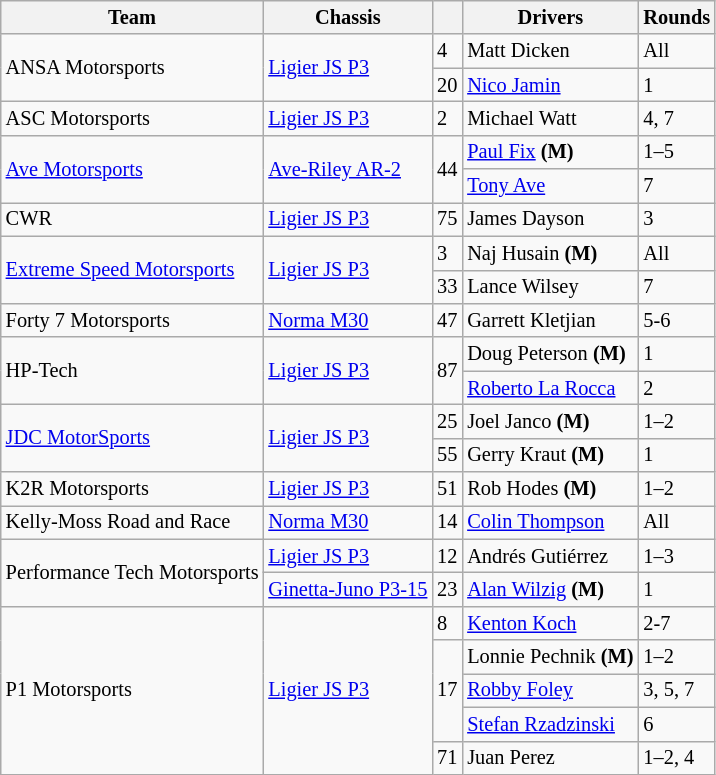<table class="wikitable" style="font-size: 85%;">
<tr>
<th>Team</th>
<th>Chassis</th>
<th></th>
<th>Drivers</th>
<th>Rounds</th>
</tr>
<tr>
<td rowspan=2>ANSA Motorsports</td>
<td rowspan=2><a href='#'>Ligier JS P3</a></td>
<td>4</td>
<td> Matt Dicken</td>
<td>All</td>
</tr>
<tr>
<td>20</td>
<td> <a href='#'>Nico Jamin</a></td>
<td>1</td>
</tr>
<tr>
<td>ASC Motorsports</td>
<td><a href='#'>Ligier JS P3</a></td>
<td>2</td>
<td> Michael Watt</td>
<td>4, 7</td>
</tr>
<tr>
<td rowspan=2><a href='#'>Ave Motorsports</a></td>
<td rowspan=2><a href='#'>Ave-Riley AR-2</a></td>
<td rowspan=2>44</td>
<td> <a href='#'>Paul Fix</a> <strong>(M)</strong></td>
<td>1–5</td>
</tr>
<tr>
<td> <a href='#'>Tony Ave</a></td>
<td>7</td>
</tr>
<tr>
<td>CWR</td>
<td><a href='#'>Ligier JS P3</a></td>
<td>75</td>
<td> James Dayson</td>
<td>3</td>
</tr>
<tr>
<td rowspan=2><a href='#'>Extreme Speed Motorsports</a></td>
<td rowspan=2><a href='#'>Ligier JS P3</a></td>
<td>3</td>
<td> Naj Husain <strong>(M)</strong></td>
<td>All</td>
</tr>
<tr>
<td>33</td>
<td> Lance Wilsey</td>
<td>7</td>
</tr>
<tr>
<td>Forty 7 Motorsports</td>
<td><a href='#'>Norma M30</a></td>
<td>47</td>
<td> Garrett Kletjian</td>
<td>5-6</td>
</tr>
<tr>
<td rowspan=2>HP-Tech</td>
<td rowspan=2><a href='#'>Ligier JS P3</a></td>
<td rowspan=2>87</td>
<td> Doug Peterson <strong>(M)</strong></td>
<td>1</td>
</tr>
<tr>
<td> <a href='#'>Roberto La Rocca</a></td>
<td>2</td>
</tr>
<tr>
<td rowspan=2><a href='#'>JDC MotorSports</a></td>
<td rowspan=2><a href='#'>Ligier JS P3</a></td>
<td>25</td>
<td> Joel Janco <strong>(M)</strong></td>
<td>1–2</td>
</tr>
<tr>
<td>55</td>
<td> Gerry Kraut <strong>(M)</strong></td>
<td>1</td>
</tr>
<tr>
<td>K2R Motorsports</td>
<td><a href='#'>Ligier JS P3</a></td>
<td>51</td>
<td> Rob Hodes <strong>(M)</strong></td>
<td>1–2</td>
</tr>
<tr>
<td>Kelly-Moss Road and Race</td>
<td><a href='#'>Norma M30</a></td>
<td>14</td>
<td> <a href='#'>Colin Thompson</a></td>
<td>All</td>
</tr>
<tr>
<td rowspan=2>Performance Tech Motorsports</td>
<td><a href='#'>Ligier JS P3</a></td>
<td>12</td>
<td> Andrés Gutiérrez</td>
<td>1–3</td>
</tr>
<tr>
<td><a href='#'>Ginetta-Juno P3-15</a></td>
<td>23</td>
<td> <a href='#'>Alan Wilzig</a> <strong>(M)</strong></td>
<td>1</td>
</tr>
<tr>
<td rowspan=5>P1 Motorsports</td>
<td rowspan=5><a href='#'>Ligier JS P3</a></td>
<td>8</td>
<td> <a href='#'>Kenton Koch</a></td>
<td>2-7</td>
</tr>
<tr>
<td rowspan=3>17</td>
<td> Lonnie Pechnik <strong>(M)</strong></td>
<td>1–2</td>
</tr>
<tr>
<td> <a href='#'>Robby Foley</a></td>
<td>3, 5, 7</td>
</tr>
<tr>
<td> <a href='#'>Stefan Rzadzinski</a></td>
<td>6</td>
</tr>
<tr>
<td>71</td>
<td> Juan Perez</td>
<td>1–2, 4</td>
</tr>
</table>
